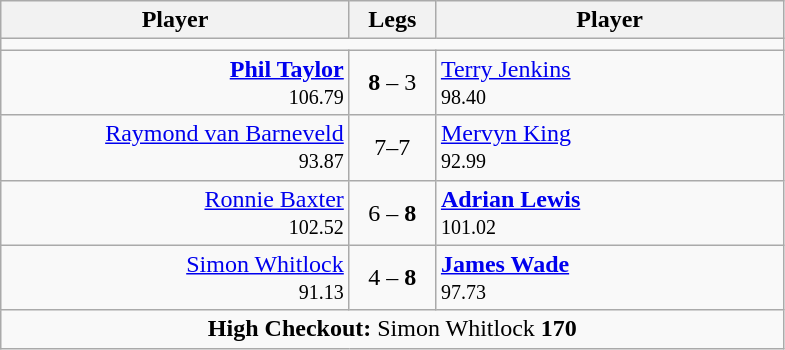<table class=wikitable style="text-align:center">
<tr>
<th width=225>Player</th>
<th width=50>Legs</th>
<th width=225>Player</th>
</tr>
<tr align=center>
<td colspan="3"></td>
</tr>
<tr align=left>
<td align=right><strong><a href='#'>Phil Taylor</a></strong>  <br> <small><span>106.79</span></small></td>
<td align=center><strong>8</strong> – 3</td>
<td> <a href='#'>Terry Jenkins</a> <br> <small><span>98.40</span></small></td>
</tr>
<tr align=left>
<td align=right><a href='#'>Raymond van Barneveld</a>  <br> <small><span>93.87</span></small></td>
<td align=center>7–7</td>
<td> <a href='#'>Mervyn King</a> <br> <small><span>92.99</span></small></td>
</tr>
<tr align=left>
<td align=right><a href='#'>Ronnie Baxter</a>  <br> <small><span>102.52</span></small></td>
<td align=center>6 – <strong>8</strong></td>
<td> <strong><a href='#'>Adrian Lewis</a></strong> <br> <small><span>101.02</span></small></td>
</tr>
<tr align=left>
<td align=right><a href='#'>Simon Whitlock</a>  <br> <small><span>91.13</span></small></td>
<td align=center>4 – <strong>8</strong></td>
<td> <strong><a href='#'>James Wade</a></strong> <br> <small><span>97.73</span></small></td>
</tr>
<tr align=center>
<td colspan="3"><strong>High Checkout:</strong> Simon Whitlock <strong>170</strong></td>
</tr>
</table>
